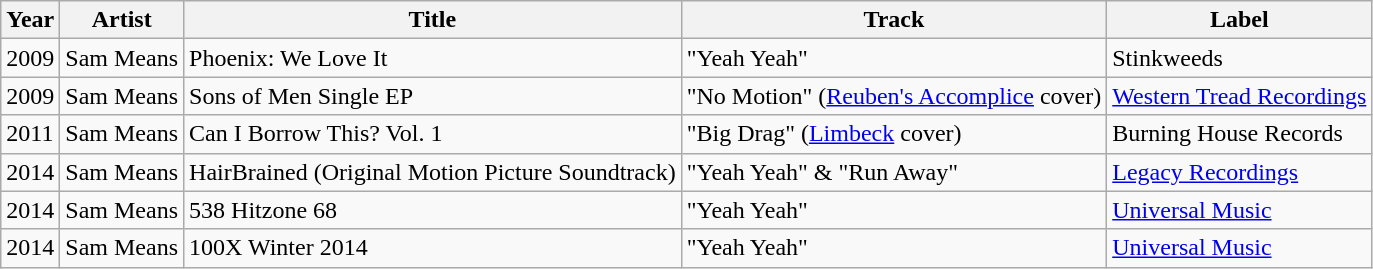<table class="wikitable sortable">
<tr>
<th>Year</th>
<th>Artist</th>
<th>Title</th>
<th>Track</th>
<th>Label</th>
</tr>
<tr>
<td>2009</td>
<td>Sam Means</td>
<td>Phoenix: We Love It</td>
<td>"Yeah Yeah"</td>
<td>Stinkweeds</td>
</tr>
<tr>
<td>2009</td>
<td>Sam Means</td>
<td>Sons of Men Single EP</td>
<td>"No Motion" (<a href='#'>Reuben's Accomplice</a> cover)</td>
<td><a href='#'>Western Tread Recordings</a></td>
</tr>
<tr>
<td>2011</td>
<td>Sam Means</td>
<td>Can I Borrow This? Vol. 1</td>
<td>"Big Drag" (<a href='#'>Limbeck</a> cover)</td>
<td>Burning House Records</td>
</tr>
<tr>
<td>2014</td>
<td>Sam Means</td>
<td>HairBrained (Original Motion Picture Soundtrack)</td>
<td>"Yeah Yeah" & "Run Away"</td>
<td><a href='#'>Legacy Recordings</a></td>
</tr>
<tr>
<td>2014</td>
<td>Sam Means</td>
<td>538 Hitzone 68</td>
<td>"Yeah Yeah"</td>
<td><a href='#'>Universal Music</a></td>
</tr>
<tr>
<td>2014</td>
<td>Sam Means</td>
<td>100X Winter 2014</td>
<td>"Yeah Yeah"</td>
<td><a href='#'>Universal Music</a></td>
</tr>
</table>
